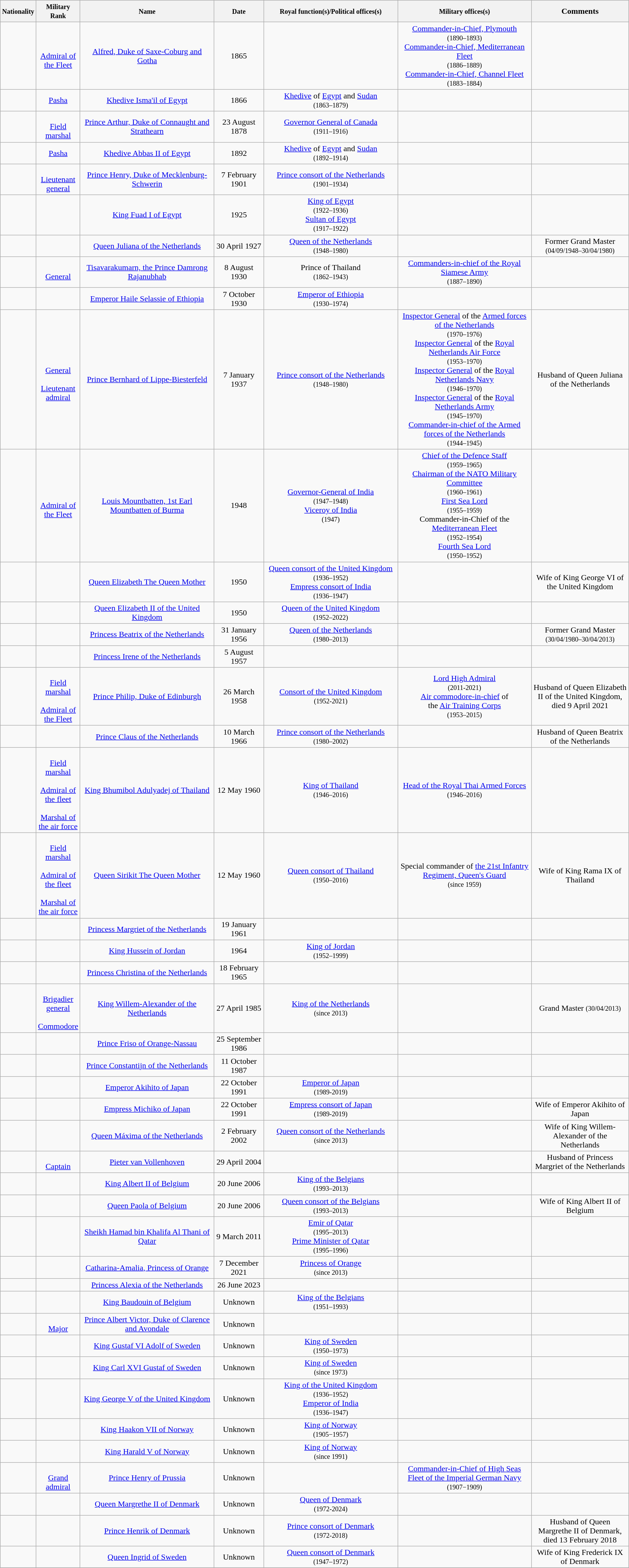<table class="wikitable sortable" style="text-align:center">
<tr>
<th style="width:05%;"><small>Nationality</small></th>
<th style="width:05%;"><small>Military Rank</small></th>
<th style="width:22%;"><small>Name</small></th>
<th style="width:08%;"><small>Date</small></th>
<th style="width:22%;"><small>Royal function(s)/Political offices(s)</small></th>
<th style="width:22%;"><small>Military offices(s)</small></th>
<th scope="col" class="unsortable" style="width:40%;">Comments</th>
</tr>
<tr>
<td></td>
<td> <br> <a href='#'>Admiral of the Fleet</a></td>
<td><a href='#'>Alfred, Duke of Saxe-Coburg and Gotha</a></td>
<td>1865</td>
<td></td>
<td><a href='#'>Commander-in-Chief, Plymouth</a> <br> <small>(1890–1893)</small> <br> <a href='#'>Commander-in-Chief, Mediterranean Fleet</a> <br> <small>(1886–1889)</small> <br> <a href='#'>Commander-in-Chief, Channel Fleet</a> <br> <small>(1883–1884)</small></td>
<td></td>
</tr>
<tr>
<td></td>
<td><a href='#'>Pasha</a></td>
<td><a href='#'>Khedive Isma'il of Egypt</a></td>
<td>1866</td>
<td><a href='#'>Khedive</a> of <a href='#'>Egypt</a> and <a href='#'>Sudan</a> <br> <small>(1863–1879)</small></td>
<td></td>
<td></td>
</tr>
<tr>
<td></td>
<td> <br> <a href='#'>Field marshal</a></td>
<td><a href='#'>Prince Arthur, Duke of Connaught and Strathearn</a></td>
<td>23 August 1878</td>
<td><a href='#'>Governor General of Canada</a> <br> <small>(1911–1916)</small></td>
<td></td>
<td></td>
</tr>
<tr>
<td></td>
<td><a href='#'>Pasha</a></td>
<td><a href='#'>Khedive Abbas II of Egypt</a></td>
<td>1892</td>
<td><a href='#'>Khedive</a> of <a href='#'>Egypt</a> and <a href='#'>Sudan</a> <br> <small>(1892–1914)</small></td>
<td></td>
<td></td>
</tr>
<tr>
<td></td>
<td> <br> <a href='#'>Lieutenant general</a></td>
<td><a href='#'>Prince Henry, Duke of Mecklenburg-Schwerin</a></td>
<td>7 February 1901</td>
<td><a href='#'>Prince consort of the Netherlands</a> <br> <small>(1901–1934)</small></td>
<td></td>
<td></td>
</tr>
<tr>
<td></td>
<td></td>
<td><a href='#'>King Fuad I of Egypt</a></td>
<td>1925</td>
<td><a href='#'>King of Egypt</a> <br> <small>(1922–1936)</small> <br> <a href='#'>Sultan of Egypt</a> <br> <small>(1917–1922)</small></td>
<td></td>
<td></td>
</tr>
<tr>
<td></td>
<td></td>
<td><a href='#'>Queen Juliana of the Netherlands</a></td>
<td>30 April 1927</td>
<td><a href='#'>Queen of the Netherlands</a>  <br><small>(1948–1980)</small></td>
<td></td>
<td>Former Grand Master <small>(04/09/1948–30/04/1980)</small></td>
</tr>
<tr>
<td></td>
<td> <br> <a href='#'>General</a></td>
<td><a href='#'>Tisavarakumarn, the Prince Damrong Rajanubhab</a></td>
<td>8 August 1930</td>
<td>Prince of Thailand <br> <small>(1862–1943)</small></td>
<td><a href='#'>Commanders-in-chief of the Royal Siamese Army</a>  <br> <small>(1887–1890)</small></td>
</tr>
<tr>
<td></td>
<td></td>
<td><a href='#'>Emperor Haile Selassie of Ethiopia</a></td>
<td>7 October 1930</td>
<td><a href='#'>Emperor of Ethiopia</a> <br> <small>(1930–1974)</small></td>
<td></td>
<td></td>
</tr>
<tr>
<td></td>
<td> <br> <a href='#'>General</a> <br>  <br> <a href='#'>Lieutenant admiral</a></td>
<td><a href='#'>Prince Bernhard of Lippe-Biesterfeld</a></td>
<td>7 January 1937</td>
<td><a href='#'>Prince consort of the Netherlands</a> <br> <small>(1948–1980)</small></td>
<td><a href='#'>Inspector General</a> of the <a href='#'>Armed forces of the Netherlands</a> <br> <small>(1970–1976)</small> <br> <a href='#'>Inspector General</a> of the <a href='#'>Royal Netherlands Air Force</a> <br> <small>(1953–1970)</small> <br> <a href='#'>Inspector General</a> of the <a href='#'>Royal Netherlands Navy</a> <br> <small>(1946–1970)</small> <br> <a href='#'>Inspector General</a> of the <a href='#'>Royal Netherlands Army</a> <br> <small>(1945–1970)</small> <br> <a href='#'>Commander-in-chief of the Armed <br> forces of the Netherlands</a> <br> <small>(1944–1945)</small></td>
<td>Husband of Queen Juliana of the Netherlands</td>
</tr>
<tr>
<td></td>
<td> <br> <a href='#'>Admiral of the Fleet</a></td>
<td><a href='#'>Louis Mountbatten, 1st Earl Mountbatten of Burma</a></td>
<td>1948</td>
<td><a href='#'>Governor-General of India</a> <br> <small>(1947–1948)</small> <br> <a href='#'>Viceroy of India</a> <br> <small>(1947)</small></td>
<td><a href='#'>Chief of the Defence Staff</a> <br> <small>(1959–1965)</small> <br> <a href='#'>Chairman of the NATO Military Committee</a> <br> <small>(1960–1961)</small> <br> <a href='#'>First Sea Lord</a> <br> <small>(1955–1959)</small> <br> Commander-in-Chief of the <a href='#'>Mediterranean Fleet</a> <br> <small>(1952–1954)</small> <br> <a href='#'>Fourth Sea Lord</a> <br> <small>(1950–1952)</small></td>
<td></td>
</tr>
<tr>
<td></td>
<td></td>
<td><a href='#'>Queen Elizabeth The Queen Mother</a></td>
<td>1950</td>
<td><a href='#'>Queen consort of the United Kingdom</a> <br> <small>(1936–1952)</small> <br> <a href='#'>Empress consort of India</a> <br> <small>(1936–1947)</small></td>
<td></td>
<td>Wife of King George VI of the United Kingdom</td>
</tr>
<tr>
<td></td>
<td></td>
<td><a href='#'>Queen Elizabeth II of the United Kingdom</a></td>
<td>1950</td>
<td><a href='#'>Queen of the United Kingdom</a> <br> <small>(1952–2022)</small></td>
<td></td>
<td></td>
</tr>
<tr>
<td></td>
<td></td>
<td><a href='#'>Princess Beatrix of the Netherlands</a></td>
<td>31 January 1956</td>
<td><a href='#'>Queen of the Netherlands</a> <br> <small>(1980–2013)</small></td>
<td></td>
<td>Former Grand Master <small>(30/04/1980–30/04/2013)</small></td>
</tr>
<tr>
<td></td>
<td></td>
<td><a href='#'>Princess Irene of the Netherlands</a></td>
<td>5 August 1957</td>
<td></td>
<td></td>
<td></td>
</tr>
<tr>
<td></td>
<td> <br> <a href='#'>Field marshal</a> <br>  <br> <a href='#'>Admiral of the Fleet</a></td>
<td><a href='#'>Prince Philip, Duke of Edinburgh</a></td>
<td>26 March 1958</td>
<td><a href='#'>Consort of the United Kingdom</a> <br> <small>(1952-2021)</small></td>
<td><a href='#'>Lord High Admiral</a> <br> <small>(2011-2021)</small> <br> <a href='#'>Air commodore-in-chief</a> of <br> the <a href='#'>Air Training Corps</a> <br> <small>(1953–2015)</small></td>
<td>Husband of Queen Elizabeth II of the United Kingdom, died 9 April 2021</td>
</tr>
<tr>
<td></td>
<td></td>
<td><a href='#'>Prince Claus of the Netherlands</a></td>
<td>10 March 1966</td>
<td><a href='#'>Prince consort of the Netherlands</a> <br> <small>(1980–2002)</small></td>
<td></td>
<td>Husband of Queen Beatrix of the Netherlands</td>
</tr>
<tr>
<td></td>
<td> <br> <a href='#'>Field marshal</a> <br>  <br> <a href='#'>Admiral of the fleet</a> <br>  <br> <a href='#'>Marshal of the air force</a></td>
<td><a href='#'>King Bhumibol Adulyadej of Thailand</a></td>
<td>12 May 1960</td>
<td><a href='#'>King of Thailand</a> <br> <small>(1946–2016)</small></td>
<td><a href='#'>Head of the Royal Thai Armed Forces</a> <br> <small>(1946–2016)</small></td>
<td></td>
</tr>
<tr>
<td></td>
<td> <br> <a href='#'>Field marshal</a> <br>  <br> <a href='#'>Admiral of the fleet</a> <br>  <br> <a href='#'>Marshal of the air force</a></td>
<td><a href='#'>Queen Sirikit The Queen Mother</a></td>
<td>12 May 1960</td>
<td><a href='#'>Queen consort of Thailand</a> <br> <small>(1950–2016)</small></td>
<td>Special commander of <a href='#'>the 21st Infantry Regiment, Queen's Guard</a><br> <small>(since 1959)</small></td>
<td>Wife of King Rama IX of Thailand</td>
</tr>
<tr>
<td></td>
<td></td>
<td><a href='#'>Princess Margriet of the Netherlands</a></td>
<td>19 January 1961</td>
<td></td>
<td></td>
<td></td>
</tr>
<tr>
<td></td>
<td></td>
<td><a href='#'>King Hussein of Jordan</a></td>
<td>1964</td>
<td><a href='#'>King of Jordan</a> <br> <small>(1952–1999)</small></td>
<td></td>
<td></td>
</tr>
<tr>
<td></td>
<td></td>
<td><a href='#'>Princess Christina of the Netherlands</a></td>
<td>18 February 1965</td>
<td></td>
<td></td>
<td></td>
</tr>
<tr>
<td></td>
<td> <br> <a href='#'>Brigadier general</a> <br>  <br> <a href='#'>Commodore</a></td>
<td><a href='#'>King Willem-Alexander of the Netherlands</a></td>
<td>27 April 1985</td>
<td><a href='#'>King of the Netherlands</a> <br> <small>(since 2013)</small></td>
<td></td>
<td>Grand Master <small>(30/04/2013)</small></td>
</tr>
<tr>
<td></td>
<td></td>
<td><a href='#'>Prince Friso of Orange-Nassau</a></td>
<td>25 September 1986</td>
<td></td>
<td></td>
<td></td>
</tr>
<tr>
<td></td>
<td></td>
<td><a href='#'>Prince Constantijn of the Netherlands</a></td>
<td>11 October 1987</td>
<td></td>
<td></td>
<td></td>
</tr>
<tr>
<td></td>
<td></td>
<td><a href='#'>Emperor Akihito of Japan</a></td>
<td>22 October 1991</td>
<td><a href='#'>Emperor of Japan</a> <br> <small>(1989-2019)</small></td>
<td></td>
<td></td>
</tr>
<tr>
<td></td>
<td></td>
<td><a href='#'>Empress Michiko of Japan</a></td>
<td>22 October 1991</td>
<td><a href='#'>Empress consort of Japan</a> <br> <small>(1989-2019)</small></td>
<td></td>
<td>Wife of Emperor Akihito of Japan</td>
</tr>
<tr>
<td></td>
<td></td>
<td><a href='#'>Queen Máxima of the Netherlands</a></td>
<td>2 February 2002</td>
<td><a href='#'>Queen consort of the Netherlands</a> <br> <small>(since 2013)</small></td>
<td></td>
<td>Wife of King Willem-Alexander of the Netherlands</td>
</tr>
<tr>
<td></td>
<td> <br> <a href='#'>Captain</a></td>
<td><a href='#'>Pieter van Vollenhoven</a></td>
<td>29 April 2004</td>
<td></td>
<td></td>
<td>Husband of Princess Margriet of the Netherlands</td>
</tr>
<tr>
<td></td>
<td></td>
<td><a href='#'>King Albert II of Belgium</a></td>
<td>20 June 2006</td>
<td><a href='#'>King of the Belgians</a> <br> <small>(1993–2013)</small></td>
<td></td>
<td></td>
</tr>
<tr>
<td></td>
<td></td>
<td><a href='#'>Queen Paola of Belgium</a></td>
<td>20 June 2006</td>
<td><a href='#'>Queen consort of the Belgians</a> <br> <small>(1993–2013)</small></td>
<td></td>
<td>Wife of King Albert II of Belgium</td>
</tr>
<tr>
<td></td>
<td></td>
<td><a href='#'>Sheikh Hamad bin Khalifa Al Thani of Qatar</a></td>
<td>9 March 2011</td>
<td><a href='#'>Emir of Qatar</a> <br> <small>(1995–2013)</small> <br> <a href='#'>Prime Minister of Qatar</a> <br> <small>(1995–1996)</small></td>
<td></td>
<td></td>
</tr>
<tr>
<td></td>
<td></td>
<td><a href='#'>Catharina-Amalia, Princess of Orange</a></td>
<td>7 December 2021</td>
<td><a href='#'>Princess of Orange</a> <br> <small>(since 2013)</small></td>
<td></td>
<td></td>
</tr>
<tr>
<td></td>
<td></td>
<td><a href='#'>Princess Alexia of the Netherlands</a></td>
<td>26 June 2023</td>
<td></td>
<td></td>
<td></td>
</tr>
<tr>
<td></td>
<td></td>
<td><a href='#'>King Baudouin of Belgium</a></td>
<td>Unknown</td>
<td><a href='#'>King of the Belgians</a> <br> <small>(1951–1993)</small></td>
<td></td>
<td></td>
</tr>
<tr>
<td></td>
<td> <br> <a href='#'>Major</a></td>
<td><a href='#'>Prince Albert Victor, Duke of Clarence and Avondale</a></td>
<td>Unknown</td>
<td></td>
<td></td>
<td></td>
</tr>
<tr>
<td></td>
<td></td>
<td><a href='#'>King Gustaf VI Adolf of Sweden</a></td>
<td>Unknown</td>
<td><a href='#'>King of Sweden</a> <br> <small>(1950–1973)</small></td>
<td></td>
<td></td>
</tr>
<tr>
<td></td>
<td></td>
<td><a href='#'>King Carl XVI Gustaf of Sweden</a></td>
<td>Unknown</td>
<td><a href='#'>King of Sweden</a> <br> <small>(since 1973)</small></td>
<td></td>
<td></td>
</tr>
<tr>
<td></td>
<td></td>
<td><a href='#'>King George V of the United Kingdom</a></td>
<td>Unknown</td>
<td><a href='#'>King of the United Kingdom</a> <br> <small>(1936–1952)</small> <br> <a href='#'>Emperor of India</a> <br> <small>(1936–1947)</small></td>
<td></td>
<td></td>
</tr>
<tr>
<td></td>
<td></td>
<td><a href='#'>King Haakon VII of Norway</a></td>
<td>Unknown</td>
<td><a href='#'>King of Norway</a> <br> <small>(1905−1957)</small></td>
<td></td>
<td></td>
</tr>
<tr>
<td></td>
<td></td>
<td><a href='#'>King Harald V of Norway</a></td>
<td>Unknown</td>
<td><a href='#'>King of Norway</a> <br> <small>(since 1991)</small></td>
<td></td>
<td></td>
</tr>
<tr>
<td></td>
<td> <br> <a href='#'>Grand admiral</a></td>
<td><a href='#'>Prince Henry of Prussia</a></td>
<td>Unknown</td>
<td></td>
<td><a href='#'>Commander-in-Chief of High Seas <br> Fleet of the Imperial German Navy</a> <br> <small>(1907−1909)</small></td>
<td></td>
</tr>
<tr>
<td></td>
<td></td>
<td><a href='#'>Queen Margrethe II of Denmark</a></td>
<td>Unknown</td>
<td><a href='#'>Queen of Denmark</a> <br> <small>(1972-2024)</small></td>
<td></td>
<td></td>
</tr>
<tr>
<td></td>
<td></td>
<td><a href='#'>Prince Henrik of Denmark</a></td>
<td>Unknown</td>
<td><a href='#'>Prince consort of Denmark</a> <br> <small>(1972-2018)</small></td>
<td></td>
<td>Husband of Queen Margrethe II of Denmark, died 13 February 2018</td>
</tr>
<tr>
<td></td>
<td></td>
<td><a href='#'>Queen Ingrid of Sweden</a></td>
<td>Unknown</td>
<td><a href='#'>Queen consort of Denmark</a> <br> <small>(1947–1972)</small></td>
<td></td>
<td>Wife of King Frederick IX of Denmark</td>
</tr>
<tr>
</tr>
</table>
